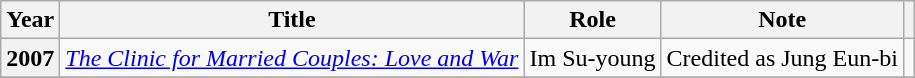<table class="wikitable plainrowheaders">
<tr>
<th scope="col">Year</th>
<th scope="col">Title</th>
<th scope="col">Role</th>
<th scope="col">Note</th>
<th scope="col"></th>
</tr>
<tr>
<th scope="row">2007</th>
<td><em><a href='#'>The Clinic for Married Couples: Love and War</a></em></td>
<td>Im Su-young</td>
<td>Credited as Jung Eun-bi</td>
<td style="text-align:center"></td>
</tr>
<tr>
</tr>
</table>
